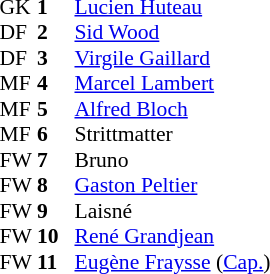<table style="font-size:90%; margin:0.2em auto;" cellspacing="0" cellpadding="0">
<tr>
<th width="25"></th>
<th width="25"></th>
</tr>
<tr>
<td>GK</td>
<td><strong>1</strong></td>
<td> <a href='#'>Lucien Huteau</a></td>
</tr>
<tr>
<td>DF</td>
<td><strong>2</strong></td>
<td> <a href='#'>Sid Wood</a></td>
</tr>
<tr>
<td>DF</td>
<td><strong>3</strong></td>
<td> <a href='#'>Virgile Gaillard</a></td>
</tr>
<tr>
<td>MF</td>
<td><strong>4</strong></td>
<td> <a href='#'>Marcel Lambert</a></td>
</tr>
<tr>
<td>MF</td>
<td><strong>5</strong></td>
<td> <a href='#'>Alfred Bloch</a></td>
</tr>
<tr>
<td>MF</td>
<td><strong>6</strong></td>
<td> Strittmatter</td>
</tr>
<tr>
<td>FW</td>
<td><strong>7</strong></td>
<td> Bruno</td>
</tr>
<tr>
<td>FW</td>
<td><strong>8</strong></td>
<td> <a href='#'>Gaston Peltier</a></td>
</tr>
<tr>
<td>FW</td>
<td><strong>9</strong></td>
<td> Laisné</td>
</tr>
<tr>
<td>FW</td>
<td><strong>10</strong></td>
<td> <a href='#'>René Grandjean</a></td>
</tr>
<tr>
<td>FW</td>
<td><strong>11</strong></td>
<td> <a href='#'>Eugène Fraysse</a> (<a href='#'>Cap.</a>)</td>
</tr>
<tr>
</tr>
</table>
